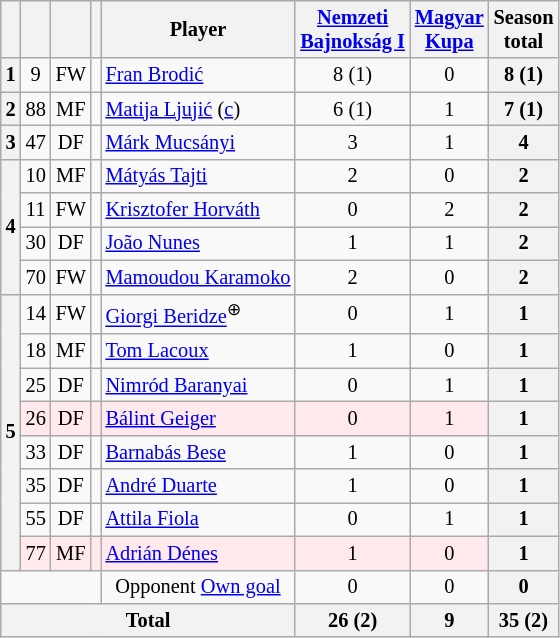<table class="wikitable sortable sticky-header" style="text-align:center; font-size:85%;">
<tr>
<th></th>
<th></th>
<th></th>
<th></th>
<th>Player</th>
<th><a href='#'>Nemzeti<br>Bajnokság I</a></th>
<th><a href='#'>Magyar<br>Kupa</a></th>
<th>Season<br>total</th>
</tr>
<tr>
<th rowspan="1">1</th>
<td>9</td>
<td>FW</td>
<td></td>
<td style="text-align:left;" data-sort-value="Brodic"><a href='#'>Fran Brodić</a></td>
<td>8 (1)</td>
<td>0</td>
<th>8 (1)</th>
</tr>
<tr>
<th rowspan="1">2</th>
<td>88</td>
<td>MF</td>
<td></td>
<td style="text-align:left;" data-sort-value="Ljujic"><a href='#'>Matija Ljujić</a> (<a href='#'>c</a>)</td>
<td>6 (1)</td>
<td>1</td>
<th>7 (1)</th>
</tr>
<tr>
<th rowspan="1">3</th>
<td>47</td>
<td>DF</td>
<td></td>
<td style="text-align:left;" data-sort-value="MucsanyiMa"><a href='#'>Márk Mucsányi</a></td>
<td>3</td>
<td>1</td>
<th>4</th>
</tr>
<tr>
<th rowspan="4">4</th>
<td>10</td>
<td>MF</td>
<td></td>
<td style="text-align:left;" data-sort-value="Tajti"><a href='#'>Mátyás Tajti</a></td>
<td>2</td>
<td>0</td>
<th>2</th>
</tr>
<tr>
<td>11</td>
<td>FW</td>
<td></td>
<td style="text-align:left;" data-sort-value="Horvath"><a href='#'>Krisztofer Horváth</a></td>
<td>0</td>
<td>2</td>
<th>2</th>
</tr>
<tr>
<td>30</td>
<td>DF</td>
<td></td>
<td style="text-align:left;" data-sort-value="Nunes"><a href='#'>João Nunes</a></td>
<td>1</td>
<td>1</td>
<th>2</th>
</tr>
<tr>
<td>70</td>
<td>FW</td>
<td></td>
<td style="text-align:left;" data-sort-value="Karamoko"><a href='#'>Mamoudou Karamoko</a></td>
<td>2</td>
<td>0</td>
<th>2</th>
</tr>
<tr>
<th rowspan="8">5</th>
<td>14</td>
<td>FW</td>
<td></td>
<td style="text-align:left;" data-sort-value="Beridze"><a href='#'>Giorgi Beridze</a><sup>⊕</sup></td>
<td>0</td>
<td>1</td>
<th>1</th>
</tr>
<tr>
<td>18</td>
<td>MF</td>
<td></td>
<td style="text-align:left;" data-sort-value="Lacoux"><a href='#'>Tom Lacoux</a></td>
<td>1</td>
<td>0</td>
<th>1</th>
</tr>
<tr>
<td>25</td>
<td>DF</td>
<td></td>
<td style="text-align:left;" data-sort-value="Baranyai"><a href='#'>Nimród Baranyai</a></td>
<td>0</td>
<td>1</td>
<th>1</th>
</tr>
<tr bgcolor=#ffe9ec>
<td>26</td>
<td>DF</td>
<td></td>
<td style="text-align:left;" data-sort-value="Geiger"><a href='#'>Bálint Geiger</a></td>
<td>0</td>
<td>1</td>
<th>1</th>
</tr>
<tr>
<td>33</td>
<td>DF</td>
<td></td>
<td style="text-align:left;" data-sort-value="Bese"><a href='#'>Barnabás Bese</a></td>
<td>1</td>
<td>0</td>
<th>1</th>
</tr>
<tr>
<td>35</td>
<td>DF</td>
<td></td>
<td style="text-align:left;" data-sort-value="Duarte"><a href='#'>André Duarte</a></td>
<td>1</td>
<td>0</td>
<th>1</th>
</tr>
<tr>
<td>55</td>
<td>DF</td>
<td></td>
<td style="text-align:left;" data-sort-value="Fiola"><a href='#'>Attila Fiola</a></td>
<td>0</td>
<td>1</td>
<th>1</th>
</tr>
<tr bgcolor="#ffe9ec">
<td>77</td>
<td>MF</td>
<td></td>
<td style="text-align:left;" data-sort-value="Denes"><a href='#'>Adrián Dénes</a></td>
<td>1</td>
<td>0</td>
<th>1</th>
</tr>
<tr>
<td colspan="4"></td>
<td>Opponent <a href='#'>Own goal</a></td>
<td>0</td>
<td>0</td>
<th>0</th>
</tr>
<tr>
<th colspan="5">Total</th>
<th>26 (2)</th>
<th>9</th>
<th>35 (2)</th>
</tr>
</table>
